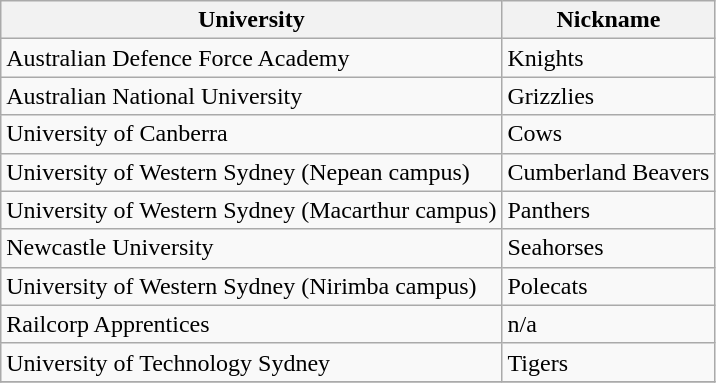<table class="wikitable">
<tr>
<th>University</th>
<th>Nickname</th>
</tr>
<tr>
<td>Australian Defence Force Academy</td>
<td>Knights</td>
</tr>
<tr>
<td>Australian National University</td>
<td>Grizzlies</td>
</tr>
<tr>
<td>University of Canberra</td>
<td>Cows</td>
</tr>
<tr>
<td>University of Western Sydney (Nepean campus)</td>
<td>Cumberland Beavers</td>
</tr>
<tr>
<td>University of Western Sydney (Macarthur campus)</td>
<td>Panthers</td>
</tr>
<tr>
<td>Newcastle University</td>
<td>Seahorses</td>
</tr>
<tr>
<td>University of Western Sydney (Nirimba campus)</td>
<td>Polecats</td>
</tr>
<tr>
<td>Railcorp Apprentices</td>
<td>n/a</td>
</tr>
<tr>
<td>University of Technology Sydney</td>
<td>Tigers</td>
</tr>
<tr>
</tr>
</table>
